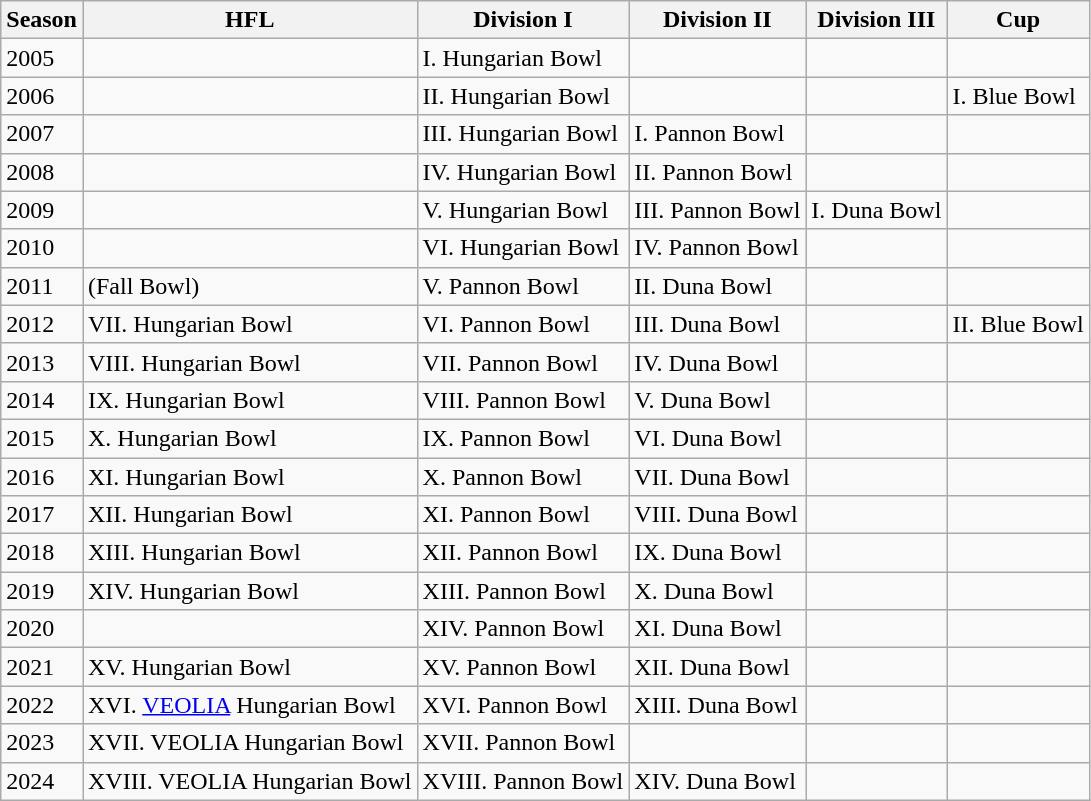<table class="wikitable">
<tr>
<th>Season</th>
<th>HFL</th>
<th>Division I</th>
<th>Division II</th>
<th>Division III</th>
<th>Cup</th>
</tr>
<tr>
<td>2005</td>
<td></td>
<td>I. Hungarian Bowl</td>
<td></td>
<td></td>
<td></td>
</tr>
<tr>
<td>2006</td>
<td></td>
<td>II. Hungarian Bowl</td>
<td></td>
<td></td>
<td>I. Blue Bowl</td>
</tr>
<tr>
<td>2007</td>
<td></td>
<td>III. Hungarian Bowl</td>
<td>I. Pannon Bowl</td>
<td></td>
<td></td>
</tr>
<tr>
<td>2008</td>
<td></td>
<td>IV. Hungarian Bowl</td>
<td>II. Pannon Bowl</td>
<td></td>
<td></td>
</tr>
<tr>
<td>2009</td>
<td></td>
<td>V. Hungarian Bowl</td>
<td>III. Pannon Bowl</td>
<td>I. Duna Bowl</td>
<td></td>
</tr>
<tr>
<td>2010</td>
<td></td>
<td>VI. Hungarian Bowl</td>
<td>IV. Pannon Bowl</td>
<td></td>
<td></td>
</tr>
<tr>
<td>2011</td>
<td>(Fall Bowl)</td>
<td>V. Pannon Bowl</td>
<td>II. Duna Bowl</td>
<td></td>
<td></td>
</tr>
<tr>
<td>2012</td>
<td>VII. Hungarian Bowl</td>
<td>VI. Pannon Bowl</td>
<td>III. Duna Bowl</td>
<td></td>
<td>II. Blue Bowl</td>
</tr>
<tr>
<td>2013</td>
<td>VIII. Hungarian Bowl</td>
<td>VII. Pannon Bowl</td>
<td>IV. Duna Bowl</td>
<td></td>
<td></td>
</tr>
<tr>
<td>2014</td>
<td>IX. Hungarian Bowl</td>
<td>VIII. Pannon Bowl</td>
<td>V. Duna Bowl</td>
<td></td>
<td></td>
</tr>
<tr>
<td>2015</td>
<td>X. Hungarian Bowl</td>
<td>IX. Pannon Bowl</td>
<td>VI. Duna Bowl</td>
<td></td>
<td></td>
</tr>
<tr>
<td>2016</td>
<td>XI. Hungarian Bowl</td>
<td>X. Pannon Bowl</td>
<td>VII. Duna Bowl</td>
<td></td>
<td></td>
</tr>
<tr>
<td>2017</td>
<td>XII. Hungarian Bowl</td>
<td>XI. Pannon Bowl</td>
<td>VIII. Duna Bowl</td>
<td></td>
<td></td>
</tr>
<tr>
<td>2018</td>
<td>XIII. Hungarian Bowl</td>
<td>XII. Pannon Bowl</td>
<td>IX. Duna Bowl</td>
<td></td>
<td></td>
</tr>
<tr>
<td>2019</td>
<td>XIV. Hungarian Bowl</td>
<td>XIII. Pannon Bowl</td>
<td>X. Duna Bowl</td>
<td></td>
<td></td>
</tr>
<tr>
<td>2020</td>
<td></td>
<td>XIV. Pannon Bowl</td>
<td>XI. Duna Bowl</td>
<td></td>
<td></td>
</tr>
<tr>
<td>2021</td>
<td>XV. Hungarian Bowl</td>
<td>XV. Pannon Bowl</td>
<td>XII. Duna Bowl</td>
<td></td>
<td></td>
</tr>
<tr>
<td>2022</td>
<td>XVI. <a href='#'>VEOLIA</a> Hungarian Bowl</td>
<td>XVI. Pannon Bowl</td>
<td>XIII. Duna Bowl</td>
<td></td>
<td></td>
</tr>
<tr>
<td>2023</td>
<td>XVII. VEOLIA Hungarian Bowl</td>
<td>XVII. Pannon Bowl</td>
<td></td>
<td></td>
<td></td>
</tr>
<tr>
<td>2024</td>
<td>XVIII. VEOLIA Hungarian Bowl</td>
<td>XVIII. Pannon Bowl</td>
<td>XIV. Duna Bowl</td>
<td></td>
<td></td>
</tr>
</table>
